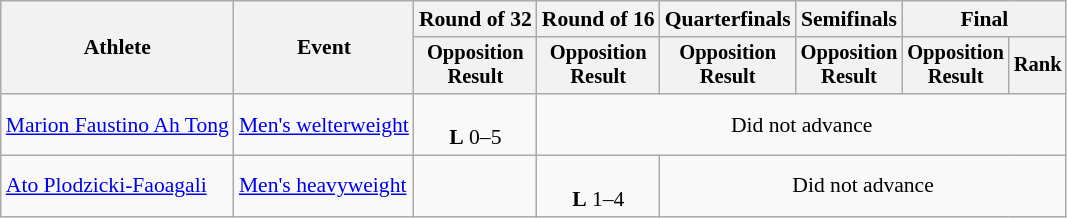<table class="wikitable" style="font-size:90%">
<tr>
<th rowspan="2">Athlete</th>
<th rowspan="2">Event</th>
<th>Round of 32</th>
<th>Round of 16</th>
<th>Quarterfinals</th>
<th>Semifinals</th>
<th colspan=2>Final</th>
</tr>
<tr style="font-size:95%">
<th>Opposition<br>Result</th>
<th>Opposition<br>Result</th>
<th>Opposition<br>Result</th>
<th>Opposition<br>Result</th>
<th>Opposition<br>Result</th>
<th>Rank</th>
</tr>
<tr align=center>
<td align=left><a href='#'>Marion Faustino Ah Tong</a></td>
<td align=left><a href='#'>Men's welterweight</a></td>
<td><br><strong>L</strong> 0–5</td>
<td colspan=5>Did not advance</td>
</tr>
<tr align=center>
<td align=left><a href='#'>Ato Plodzicki-Faoagali</a></td>
<td align=left><a href='#'>Men's heavyweight</a></td>
<td></td>
<td><br><strong>L</strong> 1–4</td>
<td colspan=4>Did not advance</td>
</tr>
</table>
